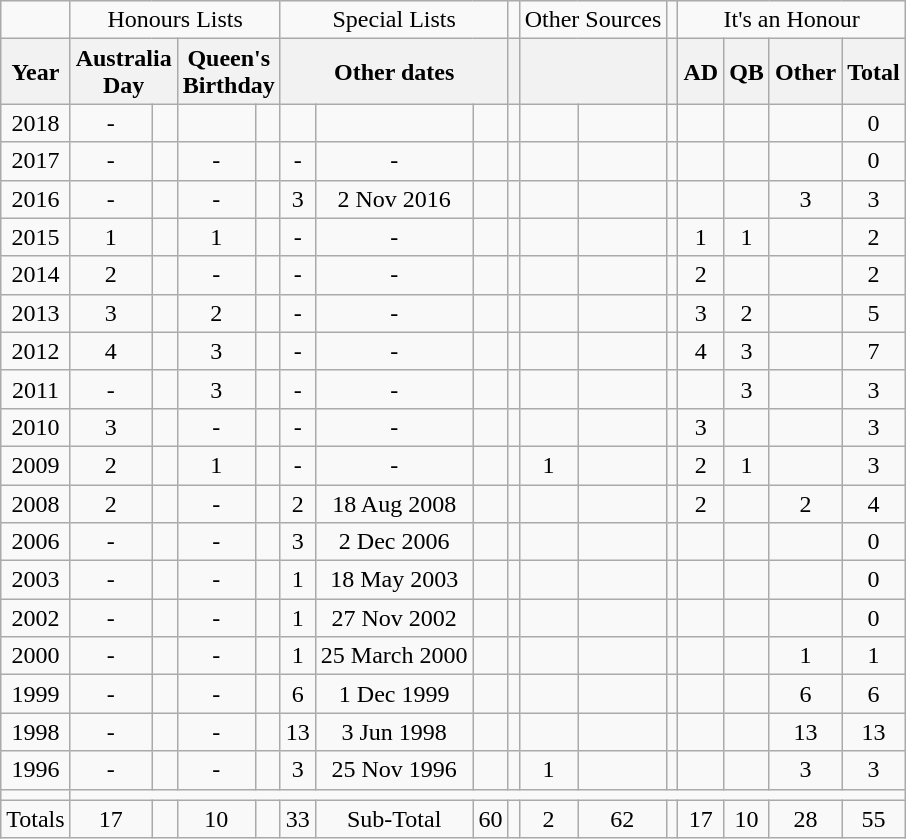<table class=wikitable>
<tr align=center>
<td></td>
<td colspan=4>Honours Lists</td>
<td colspan=3>Special Lists</td>
<td></td>
<td colspan=2>Other Sources</td>
<td></td>
<td colspan=4>It's an Honour</td>
</tr>
<tr>
<th>Year</th>
<th colspan=2>Australia<br>Day</th>
<th colspan=2>Queen's<br>Birthday</th>
<th colspan=3>Other dates</th>
<th></th>
<th colspan=2></th>
<th></th>
<th>AD</th>
<th>QB</th>
<th>Other</th>
<th>Total</th>
</tr>
<tr align=center>
<td>2018</td>
<td>-</td>
<td></td>
<td></td>
<td></td>
<td></td>
<td></td>
<td></td>
<td></td>
<td></td>
<td></td>
<td></td>
<td></td>
<td></td>
<td></td>
<td>0</td>
</tr>
<tr align=center>
<td>2017</td>
<td>-</td>
<td></td>
<td>-</td>
<td></td>
<td>-</td>
<td>-</td>
<td></td>
<td></td>
<td></td>
<td></td>
<td></td>
<td></td>
<td></td>
<td></td>
<td>0</td>
</tr>
<tr align=center>
<td>2016</td>
<td>-</td>
<td></td>
<td>-</td>
<td></td>
<td>3</td>
<td>2 Nov 2016</td>
<td></td>
<td></td>
<td></td>
<td></td>
<td></td>
<td></td>
<td></td>
<td>3</td>
<td>3</td>
</tr>
<tr align=center>
<td>2015</td>
<td>1</td>
<td></td>
<td>1</td>
<td></td>
<td>-</td>
<td>-</td>
<td></td>
<td></td>
<td></td>
<td></td>
<td></td>
<td>1</td>
<td>1</td>
<td></td>
<td>2</td>
</tr>
<tr align=center>
<td>2014</td>
<td>2</td>
<td></td>
<td>-</td>
<td></td>
<td>-</td>
<td>-</td>
<td></td>
<td></td>
<td></td>
<td></td>
<td></td>
<td>2</td>
<td></td>
<td></td>
<td>2</td>
</tr>
<tr align=center>
<td>2013</td>
<td>3</td>
<td></td>
<td>2</td>
<td></td>
<td>-</td>
<td>-</td>
<td></td>
<td></td>
<td></td>
<td></td>
<td></td>
<td>3</td>
<td>2</td>
<td></td>
<td>5</td>
</tr>
<tr align=center>
<td>2012</td>
<td>4</td>
<td></td>
<td>3</td>
<td></td>
<td>-</td>
<td>-</td>
<td></td>
<td></td>
<td></td>
<td></td>
<td></td>
<td>4</td>
<td>3</td>
<td></td>
<td>7</td>
</tr>
<tr align=center>
<td>2011</td>
<td>-</td>
<td></td>
<td>3</td>
<td></td>
<td>-</td>
<td>-</td>
<td></td>
<td></td>
<td></td>
<td></td>
<td></td>
<td></td>
<td>3</td>
<td></td>
<td>3</td>
</tr>
<tr align=center>
<td>2010</td>
<td>3</td>
<td></td>
<td>-</td>
<td></td>
<td>-</td>
<td>-</td>
<td></td>
<td></td>
<td></td>
<td></td>
<td></td>
<td>3</td>
<td></td>
<td></td>
<td>3</td>
</tr>
<tr align=center>
<td>2009</td>
<td>2</td>
<td></td>
<td>1</td>
<td></td>
<td>-</td>
<td>-</td>
<td></td>
<td></td>
<td>1</td>
<td></td>
<td></td>
<td>2</td>
<td>1</td>
<td></td>
<td>3</td>
</tr>
<tr align=center>
<td>2008</td>
<td>2</td>
<td> </td>
<td>-</td>
<td></td>
<td>2</td>
<td>18 Aug 2008</td>
<td></td>
<td></td>
<td></td>
<td></td>
<td></td>
<td>2</td>
<td></td>
<td>2</td>
<td>4</td>
</tr>
<tr align=center>
<td>2006</td>
<td>-</td>
<td></td>
<td>-</td>
<td></td>
<td>3</td>
<td>2 Dec 2006</td>
<td></td>
<td></td>
<td></td>
<td></td>
<td></td>
<td></td>
<td></td>
<td></td>
<td>0</td>
</tr>
<tr align=center>
<td>2003</td>
<td>-</td>
<td></td>
<td>-</td>
<td></td>
<td>1</td>
<td>18 May 2003</td>
<td></td>
<td></td>
<td></td>
<td></td>
<td></td>
<td></td>
<td></td>
<td></td>
<td>0</td>
</tr>
<tr align=center>
<td>2002</td>
<td>-</td>
<td></td>
<td>-</td>
<td></td>
<td>1</td>
<td>27 Nov 2002</td>
<td></td>
<td></td>
<td></td>
<td></td>
<td></td>
<td></td>
<td></td>
<td></td>
<td>0</td>
</tr>
<tr align=center>
<td>2000</td>
<td>-</td>
<td></td>
<td>-</td>
<td></td>
<td>1</td>
<td>25 March 2000</td>
<td></td>
<td></td>
<td></td>
<td></td>
<td></td>
<td></td>
<td></td>
<td>1</td>
<td>1</td>
</tr>
<tr align=center>
<td>1999</td>
<td>-</td>
<td></td>
<td>-</td>
<td></td>
<td>6</td>
<td>1 Dec 1999</td>
<td></td>
<td></td>
<td></td>
<td></td>
<td></td>
<td></td>
<td></td>
<td>6</td>
<td>6</td>
</tr>
<tr align=center>
<td>1998</td>
<td>-</td>
<td></td>
<td>-</td>
<td></td>
<td>13</td>
<td>3 Jun 1998</td>
<td></td>
<td></td>
<td></td>
<td></td>
<td></td>
<td></td>
<td></td>
<td>13</td>
<td>13</td>
</tr>
<tr align=center>
<td>1996</td>
<td>-</td>
<td></td>
<td>-</td>
<td></td>
<td>3</td>
<td>25 Nov 1996</td>
<td></td>
<td></td>
<td>1</td>
<td></td>
<td></td>
<td></td>
<td></td>
<td>3</td>
<td>3</td>
</tr>
<tr>
<td></td>
</tr>
<tr align=center>
<td>Totals</td>
<td>17</td>
<td></td>
<td>10</td>
<td></td>
<td>33</td>
<td>Sub-Total</td>
<td>60</td>
<td></td>
<td>2</td>
<td>62</td>
<td></td>
<td>17</td>
<td>10</td>
<td>28</td>
<td>55</td>
</tr>
</table>
